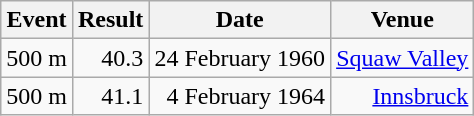<table class="wikitable" style="text-align:right">
<tr>
<th>Event</th>
<th>Result</th>
<th>Date</th>
<th>Venue</th>
</tr>
<tr>
<td>500 m</td>
<td>40.3</td>
<td>24 February 1960</td>
<td><a href='#'>Squaw Valley</a></td>
</tr>
<tr>
<td>500 m</td>
<td>41.1</td>
<td>4 February 1964</td>
<td><a href='#'>Innsbruck</a></td>
</tr>
</table>
